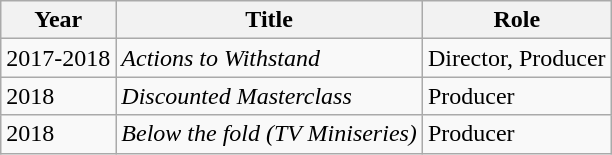<table class="wikitable">
<tr>
<th>Year</th>
<th>Title</th>
<th>Role</th>
</tr>
<tr>
<td>2017-2018</td>
<td><em>Actions to Withstand</em></td>
<td>Director, Producer</td>
</tr>
<tr>
<td>2018</td>
<td><em>Discounted Masterclass</em></td>
<td>Producer</td>
</tr>
<tr>
<td>2018</td>
<td><em>Below the fold (TV Miniseries)</em></td>
<td>Producer</td>
</tr>
</table>
